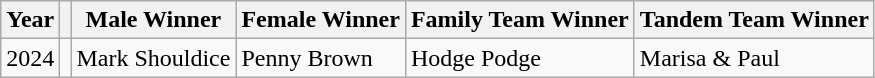<table class="wikitable">
<tr>
<th>Year</th>
<th></th>
<th>Male Winner</th>
<th>Female Winner</th>
<th>Family Team Winner</th>
<th>Tandem Team Winner</th>
</tr>
<tr>
<td>2024</td>
<td></td>
<td>Mark Shouldice</td>
<td>Penny Brown</td>
<td>Hodge Podge</td>
<td>Marisa & Paul</td>
</tr>
</table>
